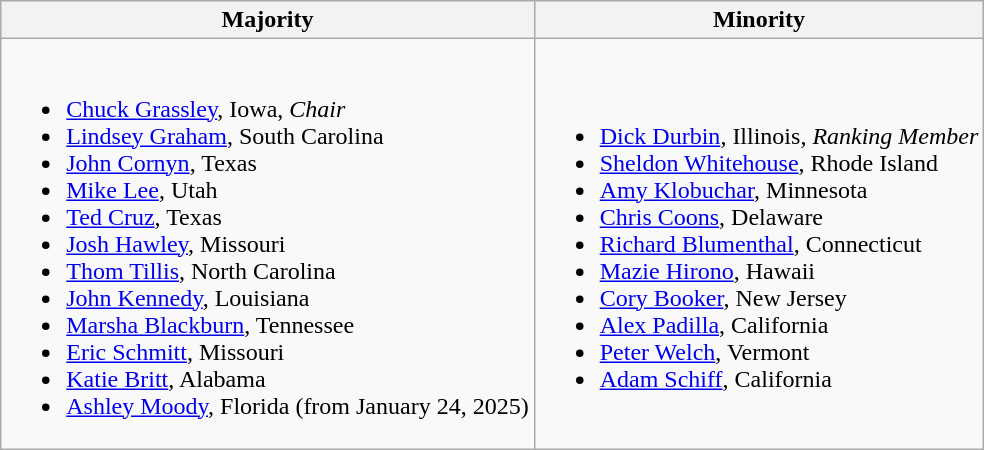<table class=wikitable>
<tr>
<th>Majority</th>
<th>Minority</th>
</tr>
<tr>
<td><br><ul><li><a href='#'>Chuck Grassley</a>, Iowa, <em>Chair</em></li><li><a href='#'>Lindsey Graham</a>, South Carolina</li><li><a href='#'>John Cornyn</a>, Texas</li><li><a href='#'>Mike Lee</a>, Utah</li><li><a href='#'>Ted Cruz</a>, Texas</li><li><a href='#'>Josh Hawley</a>, Missouri</li><li><a href='#'>Thom Tillis</a>, North Carolina</li><li><a href='#'>John Kennedy</a>, Louisiana</li><li><a href='#'>Marsha Blackburn</a>, Tennessee</li><li><a href='#'>Eric Schmitt</a>, Missouri</li><li><a href='#'>Katie Britt</a>, Alabama</li><li><a href='#'>Ashley Moody</a>, Florida (from January 24, 2025)</li></ul></td>
<td><br><ul><li><a href='#'>Dick Durbin</a>, Illinois, <em>Ranking Member </em></li><li><a href='#'>Sheldon Whitehouse</a>, Rhode Island</li><li><a href='#'>Amy Klobuchar</a>, Minnesota</li><li><a href='#'>Chris Coons</a>, Delaware</li><li><a href='#'>Richard Blumenthal</a>, Connecticut</li><li><a href='#'>Mazie Hirono</a>, Hawaii</li><li><a href='#'>Cory Booker</a>, New Jersey</li><li><a href='#'>Alex Padilla</a>, California</li><li><a href='#'>Peter Welch</a>, Vermont</li><li><a href='#'>Adam Schiff</a>, California</li></ul></td>
</tr>
</table>
